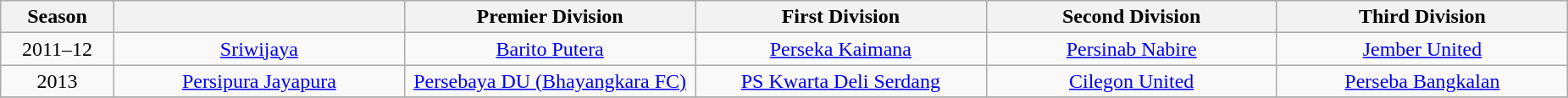<table class="wikitable sortable" style="text-align: center;">
<tr>
<th style="width:7%;">Season</th>
<th style="width:18%;"></th>
<th style="width:18%;">Premier Division</th>
<th style="width:18%;">First Division</th>
<th style="width:18%;">Second Division</th>
<th style="width:18%;">Third Division</th>
</tr>
<tr>
<td align=center>2011–12</td>
<td><a href='#'>Sriwijaya</a></td>
<td><a href='#'>Barito Putera</a></td>
<td><a href='#'>Perseka Kaimana</a></td>
<td><a href='#'>Persinab Nabire</a></td>
<td><a href='#'>Jember United</a></td>
</tr>
<tr>
<td align=center>2013</td>
<td><a href='#'>Persipura Jayapura</a></td>
<td><a href='#'>Persebaya DU (Bhayangkara FC)</a></td>
<td><a href='#'>PS Kwarta Deli Serdang</a></td>
<td><a href='#'>Cilegon United</a></td>
<td><a href='#'>Perseba Bangkalan</a></td>
</tr>
<tr>
</tr>
</table>
